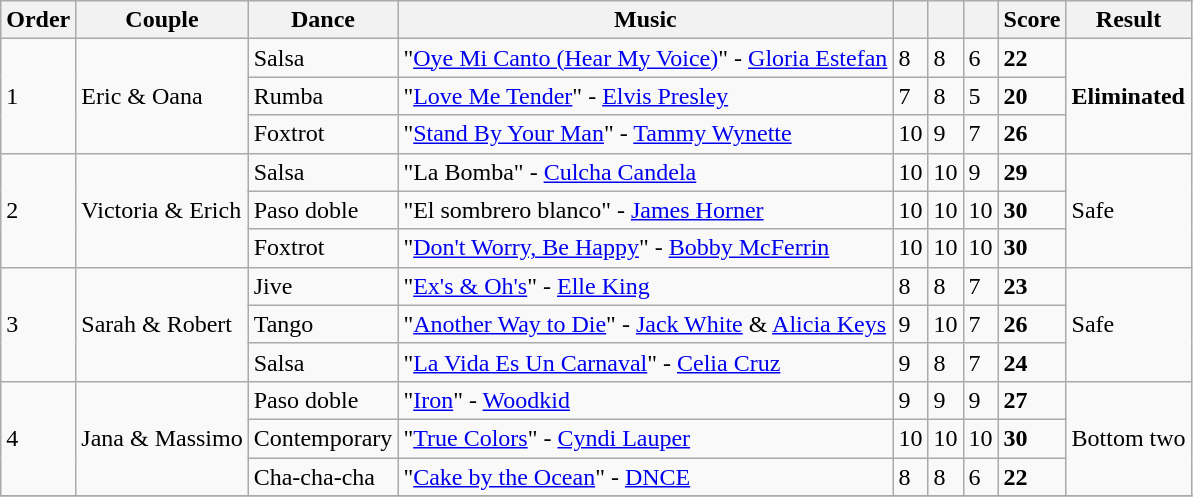<table class="wikitable unsortable center">
<tr>
<th>Order</th>
<th>Couple</th>
<th>Dance</th>
<th>Music</th>
<th><small></small></th>
<th><small></small></th>
<th><small></small></th>
<th>Score</th>
<th>Result</th>
</tr>
<tr>
<td rowspan=3>1</td>
<td rowspan=3>Eric & Oana</td>
<td>Salsa</td>
<td>"<a href='#'>Oye Mi Canto (Hear My Voice)</a>" - <a href='#'>Gloria Estefan</a></td>
<td>8</td>
<td>8</td>
<td>6</td>
<td><strong>22</strong></td>
<td rowspan=3><strong>Eliminated</strong></td>
</tr>
<tr>
<td>Rumba</td>
<td>"<a href='#'>Love Me Tender</a>" - <a href='#'>Elvis Presley</a></td>
<td>7</td>
<td>8</td>
<td>5</td>
<td><strong>20</strong></td>
</tr>
<tr>
<td>Foxtrot</td>
<td>"<a href='#'>Stand By Your Man</a>" - <a href='#'>Tammy Wynette</a></td>
<td>10</td>
<td>9</td>
<td>7</td>
<td><strong>26</strong></td>
</tr>
<tr>
<td rowspan=3>2</td>
<td rowspan=3>Victoria & Erich</td>
<td>Salsa</td>
<td>"La Bomba" - <a href='#'>Culcha Candela</a></td>
<td>10</td>
<td>10</td>
<td>9</td>
<td><strong>29</strong></td>
<td rowspan=3>Safe</td>
</tr>
<tr>
<td>Paso doble</td>
<td>"El sombrero blanco" - <a href='#'>James Horner</a></td>
<td>10</td>
<td>10</td>
<td>10</td>
<td><strong>30</strong></td>
</tr>
<tr>
<td>Foxtrot</td>
<td>"<a href='#'>Don't Worry, Be Happy</a>" - <a href='#'>Bobby McFerrin</a></td>
<td>10</td>
<td>10</td>
<td>10</td>
<td><strong>30</strong></td>
</tr>
<tr>
<td rowspan=3>3</td>
<td rowspan=3>Sarah & Robert</td>
<td>Jive</td>
<td>"<a href='#'>Ex's & Oh's</a>" - <a href='#'>Elle King</a></td>
<td>8</td>
<td>8</td>
<td>7</td>
<td><strong>23</strong></td>
<td rowspan=3>Safe</td>
</tr>
<tr>
<td>Tango</td>
<td>"<a href='#'>Another Way to Die</a>" - <a href='#'>Jack White</a> & <a href='#'>Alicia Keys</a></td>
<td>9</td>
<td>10</td>
<td>7</td>
<td><strong>26</strong></td>
</tr>
<tr>
<td>Salsa</td>
<td>"<a href='#'>La Vida Es Un Carnaval</a>" - <a href='#'>Celia Cruz</a></td>
<td>9</td>
<td>8</td>
<td>7</td>
<td><strong>24</strong></td>
</tr>
<tr>
<td rowspan=3>4</td>
<td rowspan=3>Jana & Massimo</td>
<td>Paso doble</td>
<td>"<a href='#'>Iron</a>" - <a href='#'>Woodkid</a></td>
<td>9</td>
<td>9</td>
<td>9</td>
<td><strong>27</strong></td>
<td rowspan=3>Bottom two</td>
</tr>
<tr>
<td>Contemporary</td>
<td>"<a href='#'>True Colors</a>" - <a href='#'>Cyndi Lauper</a></td>
<td>10</td>
<td>10</td>
<td>10</td>
<td><strong>30</strong></td>
</tr>
<tr>
<td>Cha-cha-cha</td>
<td>"<a href='#'>Cake by the Ocean</a>" - <a href='#'>DNCE</a></td>
<td>8</td>
<td>8</td>
<td>6</td>
<td><strong>22</strong></td>
</tr>
<tr>
</tr>
</table>
